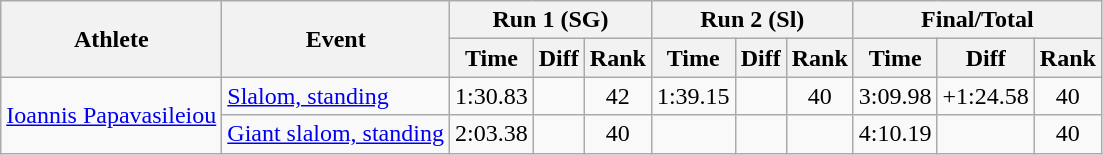<table class="wikitable" style="font-size:100%">
<tr>
<th rowspan="2">Athlete</th>
<th rowspan="2">Event</th>
<th colspan="3">Run 1 (SG)</th>
<th colspan="3">Run 2 (Sl)</th>
<th colspan="3">Final/Total</th>
</tr>
<tr>
<th>Time</th>
<th>Diff</th>
<th>Rank</th>
<th>Time</th>
<th>Diff</th>
<th>Rank</th>
<th>Time</th>
<th>Diff</th>
<th>Rank</th>
</tr>
<tr>
<td rowspan=2><a href='#'>Ioannis Papavasileiou</a></td>
<td><a href='#'>Slalom, standing</a></td>
<td align="center">1:30.83</td>
<td align="center"></td>
<td align="center">42</td>
<td align="center">1:39.15</td>
<td align="center"></td>
<td align="center">40</td>
<td align="center">3:09.98</td>
<td align="center">+1:24.58</td>
<td align="center">40</td>
</tr>
<tr>
<td><a href='#'>Giant slalom, standing</a></td>
<td align="center">2:03.38</td>
<td align="center"></td>
<td align="center">40</td>
<td align="center"></td>
<td align="center"></td>
<td align="center"></td>
<td align="center">4:10.19</td>
<td align="center"></td>
<td align="center">40</td>
</tr>
</table>
